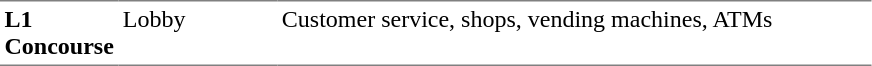<table table border=0 cellspacing=0 cellpadding=3>
<tr>
<td style="border-bottom:solid 1px gray; border-top:solid 1px gray;" valign=top width=50><strong>L1<br>Concourse</strong></td>
<td style="border-bottom:solid 1px gray; border-top:solid 1px gray;" valign=top width=100>Lobby</td>
<td style="border-bottom:solid 1px gray; border-top:solid 1px gray;" valign=top width=390>Customer service, shops, vending machines, ATMs</td>
</tr>
</table>
